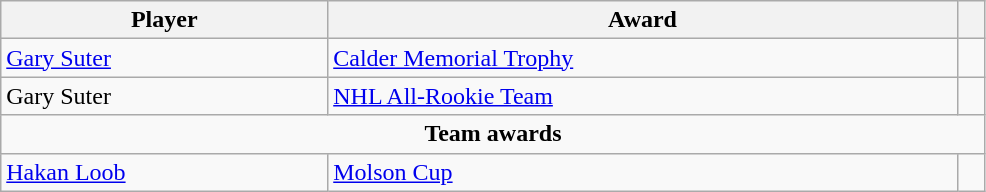<table class="wikitable" width="52%">
<tr>
<th>Player</th>
<th>Award</th>
<th></th>
</tr>
<tr>
<td><a href='#'>Gary Suter</a></td>
<td><a href='#'>Calder Memorial Trophy</a></td>
<td></td>
</tr>
<tr>
<td>Gary Suter</td>
<td><a href='#'>NHL All-Rookie Team</a></td>
<td></td>
</tr>
<tr>
<td colspan="4" align="center"><strong>Team awards</strong></td>
</tr>
<tr>
<td><a href='#'>Hakan Loob</a></td>
<td><a href='#'>Molson Cup</a></td>
<td></td>
</tr>
</table>
